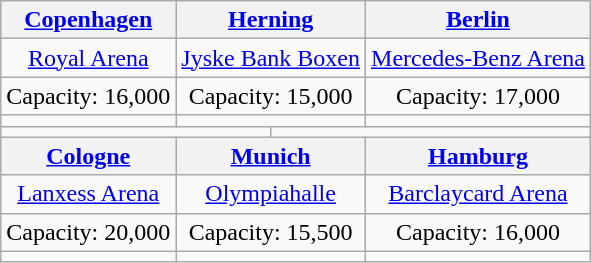<table class="wikitable" style="text-align: center;">
<tr>
<th colspan="2"><a href='#'>Copenhagen</a></th>
<th colspan="2"><a href='#'>Herning</a></th>
<th colspan="2"><a href='#'>Berlin</a></th>
</tr>
<tr>
<td colspan="2"><a href='#'>Royal Arena</a></td>
<td colspan="2"><a href='#'>Jyske Bank Boxen</a></td>
<td colspan="2"><a href='#'>Mercedes-Benz Arena</a></td>
</tr>
<tr>
<td colspan="2">Capacity: 16,000</td>
<td colspan="2">Capacity: 15,000</td>
<td colspan="2">Capacity: 17,000</td>
</tr>
<tr>
<td colspan="2"></td>
<td colspan="2"></td>
<td colspan="2"></td>
</tr>
<tr>
<td colspan="3"></td>
<td colspan="3"></td>
</tr>
<tr>
<th colspan="2"><a href='#'>Cologne</a></th>
<th colspan="2"><a href='#'>Munich</a></th>
<th colspan="2"><a href='#'>Hamburg</a></th>
</tr>
<tr>
<td colspan="2"><a href='#'>Lanxess Arena</a></td>
<td colspan="2"><a href='#'>Olympiahalle</a></td>
<td colspan="2"><a href='#'>Barclaycard Arena</a></td>
</tr>
<tr>
<td colspan="2">Capacity: 20,000</td>
<td colspan="2">Capacity: 15,500</td>
<td colspan="2">Capacity: 16,000</td>
</tr>
<tr>
<td colspan="2"></td>
<td colspan="2"></td>
<td colspan="2"></td>
</tr>
</table>
